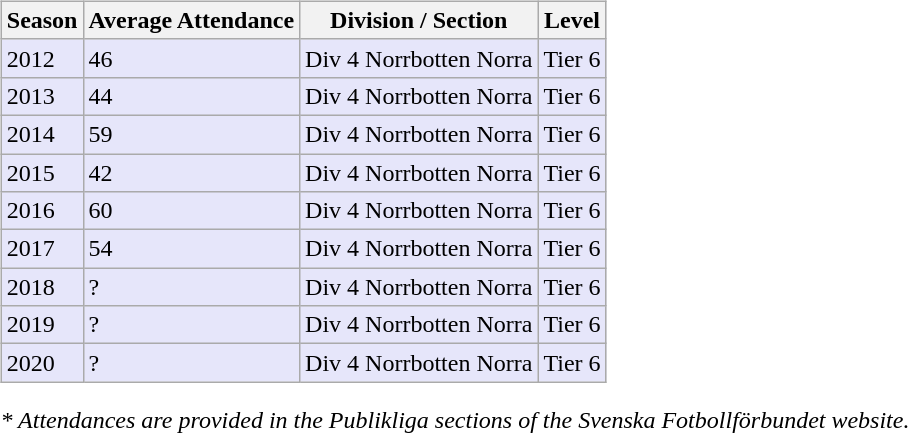<table>
<tr>
<td valign="top" width=0%><br><table class="wikitable">
<tr style="background:#f0f6fa;">
<th><strong>Season</strong></th>
<th><strong>Average Attendance</strong></th>
<th><strong>Division / Section</strong></th>
<th><strong>Level</strong></th>
</tr>
<tr>
<td style="background:#E6E6FA;">2012</td>
<td style="background:#E6E6FA;">46</td>
<td style="background:#E6E6FA;">Div 4 Norrbotten Norra</td>
<td style="background:#E6E6FA;">Tier 6</td>
</tr>
<tr>
<td style="background:#E6E6FA;">2013</td>
<td style="background:#E6E6FA;">44</td>
<td style="background:#E6E6FA;">Div 4 Norrbotten Norra</td>
<td style="background:#E6E6FA;">Tier 6</td>
</tr>
<tr>
<td style="background:#E6E6FA;">2014</td>
<td style="background:#E6E6FA;">59</td>
<td style="background:#E6E6FA;">Div 4 Norrbotten Norra</td>
<td style="background:#E6E6FA;">Tier 6</td>
</tr>
<tr>
<td style="background:#E6E6FA;">2015</td>
<td style="background:#E6E6FA;">42</td>
<td style="background:#E6E6FA;">Div 4 Norrbotten Norra</td>
<td style="background:#E6E6FA;">Tier 6</td>
</tr>
<tr>
<td style="background:#E6E6FA;">2016</td>
<td style="background:#E6E6FA;">60</td>
<td style="background:#E6E6FA;">Div 4 Norrbotten Norra</td>
<td style="background:#E6E6FA;">Tier 6</td>
</tr>
<tr>
<td style="background:#E6E6FA;">2017</td>
<td style="background:#E6E6FA;">54</td>
<td style="background:#E6E6FA;">Div 4 Norrbotten Norra</td>
<td style="background:#E6E6FA;">Tier 6</td>
</tr>
<tr>
<td style="background:#E6E6FA;">2018</td>
<td style="background:#E6E6FA;">?</td>
<td style="background:#E6E6FA;">Div 4 Norrbotten Norra</td>
<td style="background:#E6E6FA;">Tier 6</td>
</tr>
<tr>
<td style="background:#E6E6FA;">2019</td>
<td style="background:#E6E6FA;">?</td>
<td style="background:#E6E6FA;">Div 4 Norrbotten Norra</td>
<td style="background:#E6E6FA;">Tier 6</td>
</tr>
<tr>
<td style="background:#E6E6FA;">2020</td>
<td style="background:#E6E6FA;">?</td>
<td style="background:#E6E6FA;">Div 4 Norrbotten Norra</td>
<td style="background:#E6E6FA;">Tier 6</td>
</tr>
</table>
<em>* Attendances are provided in the Publikliga sections of the Svenska Fotbollförbundet website.</em> </td>
</tr>
</table>
